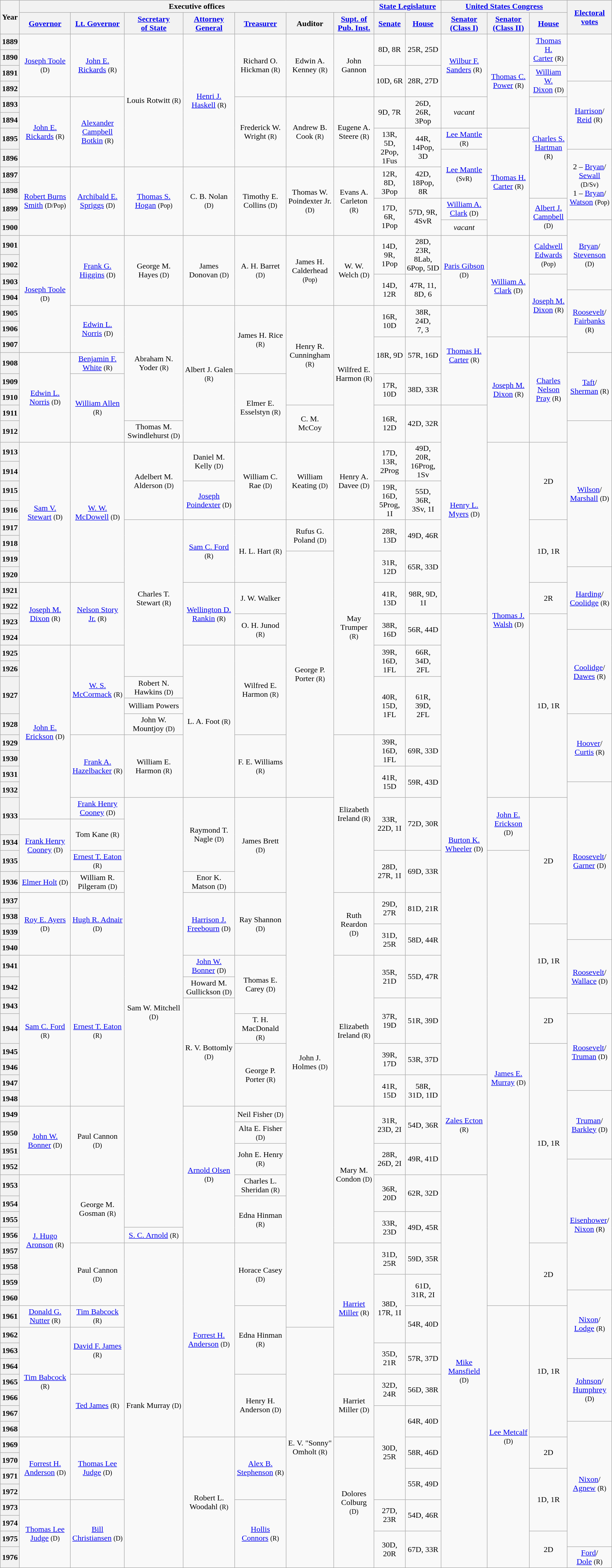<table class="wikitable sortable sticky-header-multi" style="text-align:center">
<tr>
<th rowspan=2 class=unsortable>Year</th>
<th colspan=7>Executive offices</th>
<th colspan=2><a href='#'>State Legislature</a></th>
<th colspan=3><a href='#'>United States Congress</a></th>
<th rowspan=2 class=unsortable><a href='#'>Electoral<br>votes</a></th>
</tr>
<tr style="height:2em">
<th class=unsortable><a href='#'>Governor</a></th>
<th class=unsortable><a href='#'>Lt. Governor</a></th>
<th class=unsortable><a href='#'>Secretary<br>of State</a></th>
<th class=unsortable><a href='#'>Attorney<br>General</a></th>
<th class=unsortable><a href='#'>Treasurer</a></th>
<th class=unsortable>Auditor</th>
<th class=unsortable><a href='#'>Supt. of<br>Pub. Inst.</a></th>
<th class=unsortable><a href='#'>Senate</a></th>
<th class=unsortable><a href='#'>House</a></th>
<th class=unsortable><a href='#'>Senator<br>(Class I)</a></th>
<th class=unsortable><a href='#'>Senator<br>(Class II)</a></th>
<th class=unsortable><a href='#'>House</a></th>
</tr>
<tr style="height:2em">
<th>1889</th>
<td rowspan=4 ><a href='#'>Joseph Toole</a> <small>(D)</small></td>
<td rowspan=4 ><a href='#'>John E. Rickards</a> <small>(R)</small></td>
<td rowspan=8 >Louis Rotwitt <small>(R)</small></td>
<td rowspan=8 ><a href='#'>Henri J. Haskell</a> <small>(R)</small></td>
<td rowspan=4 >Richard O.<br>Hickman <small>(R)</small></td>
<td rowspan=4 >Edwin A.<br>Kenney <small>(R)</small></td>
<td rowspan=4>John<br>Gannon</td>
<td rowspan=2 >8D, 8R</td>
<td rowspan=2 >25R, 25D</td>
<td rowspan=4 ><a href='#'>Wilbur F. Sanders</a> <small>(R)</small></td>
<td rowspan=6 ><a href='#'>Thomas C. Power</a> <small>(R)</small></td>
<td rowspan=2 ><a href='#'>Thomas H.<br>Carter</a> <small>(R)</small></td>
<td rowspan=3></td>
</tr>
<tr style="height:2em">
<th>1890</th>
</tr>
<tr style="height:2em">
<th>1891</th>
<td rowspan=2 >10D, 6R</td>
<td rowspan=2 >28R, 27D</td>
<td rowspan=2 ><a href='#'>William W.<br>Dixon</a> <small>(D)</small></td>
</tr>
<tr style="height:2em">
<th>1892</th>
<td rowspan=4 ><a href='#'>Harrison</a>/<br><a href='#'>Reid</a> <small>(R)</small> </td>
</tr>
<tr style="height:2em">
<th>1893</th>
<td rowspan=4 ><a href='#'>John E. Rickards</a> <small>(R)</small></td>
<td rowspan=4 ><a href='#'>Alexander Campbell<br>Botkin</a> <small>(R)</small></td>
<td rowspan=4 >Frederick W. Wright <small>(R)</small></td>
<td rowspan=4 >Andrew B.<br>Cook <small>(R)</small></td>
<td rowspan=4 >Eugene A.<br>Steere <small>(R)</small></td>
<td rowspan=2 >9D, 7R</td>
<td rowspan=2 >26D, 26R,<br>3Pop</td>
<td rowspan=2><em>vacant</em></td>
<td rowspan=6 ><a href='#'>Charles S.<br>Hartman</a> <small>(R)</small></td>
</tr>
<tr style="height:2em">
<th>1894</th>
</tr>
<tr style="height:2em">
<th>1895</th>
<td rowspan=2 >13R, 5D,<br>2Pop, 1Fus</td>
<td rowspan=2 >44R, 14Pop,<br>3D</td>
<td><a href='#'>Lee Mantle</a> <small>(R)</small></td>
<td rowspan=6 ><a href='#'>Thomas H. Carter</a> <small>(R)</small></td>
</tr>
<tr style="height:2em">
<th>1896</th>
<td rowspan=3 ><a href='#'>Lee Mantle</a> <small>(SvR)</small></td>
<td rowspan=4 >2 – <a href='#'>Bryan</a>/<br><a href='#'>Sewall</a> <small>(D/Sv)</small> <br>1 – <a href='#'>Bryan</a>/<br><a href='#'>Watson</a> <small>(Pop)</small> </td>
</tr>
<tr style="height:2em">
<th>1897</th>
<td rowspan=4 ><a href='#'>Robert Burns Smith</a> <small>(D/Pop)</small></td>
<td rowspan=4 ><a href='#'>Archibald E. Spriggs</a> <small>(D)</small></td>
<td rowspan=4 ><a href='#'>Thomas S. Hogan</a> <small>(Pop)</small></td>
<td rowspan=4 >C. B. Nolan <small>(D)</small></td>
<td rowspan=4 >Timothy E. Collins <small>(D)</small></td>
<td rowspan=4 >Thomas W.<br>Poindexter Jr. <small>(D)</small></td>
<td rowspan=4 >Evans A.<br>Carleton <small>(R)</small></td>
<td rowspan=2 >12R, 8D,<br>3Pop</td>
<td rowspan=2 >42D, 18Pop,<br>8R</td>
</tr>
<tr style="height:2em">
<th>1898</th>
</tr>
<tr style="height:2em">
<th>1899</th>
<td rowspan=2 >17D, 6R,<br>1Pop</td>
<td rowspan=2 >57D, 9R,<br>4SvR</td>
<td><a href='#'>William A. Clark</a> <small>(D)</small></td>
<td rowspan=2 ><a href='#'>Albert J.<br>Campbell</a> <small>(D)</small></td>
</tr>
<tr style="height:2em">
<th>1900</th>
<td><em>vacant</em></td>
<td rowspan=4 ><a href='#'>Bryan</a>/<br><a href='#'>Stevenson</a> <small>(D)</small> </td>
</tr>
<tr style="height:2em">
<th>1901</th>
<td rowspan=7  ><a href='#'>Joseph Toole</a> <small>(D)</small></td>
<td rowspan=4 ><a href='#'>Frank G. Higgins</a> <small>(D)</small></td>
<td rowspan=4 >George M. Hayes <small>(D)</small></td>
<td rowspan=4 >James Donovan <small>(D)</small></td>
<td rowspan=4 >A. H. Barret <small>(D)</small></td>
<td rowspan=4 >James H.<br>Calderhead <small>(Pop)</small></td>
<td rowspan=4 >W. W.<br>Welch <small>(D)</small></td>
<td rowspan=2 >14D, 9R,<br>1Pop</td>
<td rowspan=2 >28D, 23R, 8Lab,<br>6Pop, 5ID</td>
<td rowspan=4 ><a href='#'>Paris Gibson</a> <small>(D)</small></td>
<td rowspan=6 ><a href='#'>William A. Clark</a> <small>(D)</small></td>
<td rowspan=2 ><a href='#'>Caldwell<br>Edwards</a> <small>(Pop)</small></td>
</tr>
<tr style="height:2em">
<th>1902</th>
</tr>
<tr style="height:2em">
<th>1903</th>
<td rowspan=2 >14D, 12R</td>
<td rowspan=2 >47R, 11,<br>8D, 6</td>
<td rowspan=4 ><a href='#'>Joseph M.<br>Dixon</a> <small>(R)</small></td>
</tr>
<tr style="height:2em">
<th>1904</th>
<td rowspan=4 ><a href='#'>Roosevelt</a>/<br><a href='#'>Fairbanks</a> <small>(R)</small> </td>
</tr>
<tr style="height:2em">
<th>1905</th>
<td rowspan=3 ><a href='#'>Edwin L. Norris</a> <small>(D)</small></td>
<td rowspan=7 >Abraham N. Yoder <small>(R)</small></td>
<td rowspan=8 >Albert J. Galen <small>(R)</small></td>
<td rowspan=4 >James H. Rice <small>(R)</small></td>
<td rowspan=6 >Henry R.<br>Cunningham <small>(R)</small></td>
<td rowspan=8 >Wilfred E.<br>Harmon <small>(R)</small></td>
<td rowspan=2 >16R, 10D</td>
<td rowspan=2 >38R, 24D,<br>7, 3</td>
<td rowspan=6 ><a href='#'>Thomas H. Carter</a> <small>(R)</small></td>
</tr>
<tr style="height:2em">
<th>1906</th>
</tr>
<tr style="height:2em">
<th>1907</th>
<td rowspan=2 >18R, 9D</td>
<td rowspan=2 >57R, 16D</td>
<td rowspan=6 ><a href='#'>Joseph M. Dixon</a> <small>(R)</small></td>
<td rowspan=6 ><a href='#'>Charles<br>Nelson<br>Pray</a> <small>(R)</small></td>
</tr>
<tr style="height:2em">
<th>1908</th>
<td rowspan=5 ><a href='#'>Edwin L. Norris</a> <small>(D)</small></td>
<td><a href='#'>Benjamin F. White</a> <small>(R)</small></td>
<td rowspan=4 ><a href='#'>Taft</a>/<br><a href='#'>Sherman</a> <small>(R)</small> </td>
</tr>
<tr style="height:2em">
<th>1909</th>
<td rowspan=4 ><a href='#'>William Allen</a> <small>(R)</small></td>
<td rowspan=4 >Elmer E. Esselstyn <small>(R)</small></td>
<td rowspan=2 >17R, 10D</td>
<td rowspan=2 >38D, 33R</td>
</tr>
<tr style="height:2em">
<th>1910</th>
</tr>
<tr style="height:2em">
<th>1911</th>
<td rowspan=2>C. M.<br>McCoy</td>
<td rowspan=2 >16R, 12D</td>
<td rowspan=2 >42D, 32R</td>
<td rowspan=12 ><a href='#'>Henry L. Myers</a> <small>(D)</small></td>
</tr>
<tr style="height:2em">
<th>1912</th>
<td>Thomas M. Swindlehurst <small>(D)</small></td>
<td rowspan=8 ><a href='#'>Wilson</a>/<br><a href='#'>Marshall</a> <small>(D)</small> </td>
</tr>
<tr style="height:2em">
<th>1913</th>
<td rowspan=8 ><a href='#'>Sam V. Stewart</a> <small>(D)</small></td>
<td rowspan=8 ><a href='#'>W. W. McDowell</a> <small>(D)</small></td>
<td rowspan=4 >Adelbert M. Alderson <small>(D)</small></td>
<td rowspan=2 >Daniel M. Kelly <small>(D)</small></td>
<td rowspan=4 >William C. Rae <small>(D)</small></td>
<td rowspan=4 >William<br>Keating <small>(D)</small></td>
<td rowspan=4 >Henry A.<br>Davee <small>(D)</small></td>
<td rowspan=2 >17D, 13R,<br>2Prog</td>
<td rowspan=2 >49D, 20R,<br>16Prog, 1Sv</td>
<td rowspan=21 ><a href='#'>Thomas J. Walsh</a> <small>(D)</small></td>
<td rowspan=4 >2D</td>
</tr>
<tr style="height:2em">
<th>1914</th>
</tr>
<tr style="height:2em">
<th>1915</th>
<td rowspan=2 ><a href='#'>Joseph Poindexter</a> <small>(D)</small></td>
<td rowspan=2 >19R, 16D,<br>5Prog, 1I</td>
<td rowspan=2 >55D, 36R,<br>3Sv, 1I</td>
</tr>
<tr style="height:2em">
<th>1916</th>
</tr>
<tr style="height:2em">
<th>1917</th>
<td rowspan=10 >Charles T. Stewart <small>(R)</small></td>
<td rowspan=4 ><a href='#'>Sam C. Ford</a> <small>(R)</small></td>
<td rowspan=4 >H. L. Hart <small>(R)</small></td>
<td rowspan=2 >Rufus G.<br>Poland <small>(D)</small></td>
<td rowspan=13 >May<br>Trumper <small>(R)</small></td>
<td rowspan=2 >28R, 13D</td>
<td rowspan=2 >49D, 46R</td>
<td rowspan=4 >1D, 1R</td>
</tr>
<tr style="height:2em">
<th>1918</th>
</tr>
<tr style="height:2em">
<th>1919</th>
<td rowspan=15 >George P.<br>Porter <small>(R)</small></td>
<td rowspan=2 >31R, 12D</td>
<td rowspan=2 >65R, 33D</td>
</tr>
<tr style="height:2em">
<th>1920</th>
<td rowspan=4 ><a href='#'>Harding</a>/<br><a href='#'>Coolidge</a> <small>(R)</small> </td>
</tr>
<tr style="height:2em">
<th>1921</th>
<td rowspan=4 ><a href='#'>Joseph M. Dixon</a> <small>(R)</small></td>
<td rowspan=4 ><a href='#'>Nelson Story Jr.</a> <small>(R)</small></td>
<td rowspan=4 ><a href='#'>Wellington D. Rankin</a> <small>(R)</small></td>
<td rowspan=2 >J. W. Walker</td>
<td rowspan=2 >41R, 13D</td>
<td rowspan=2 >98R, 9D, 1I</td>
<td rowspan=2 >2R</td>
</tr>
<tr style="height:2em">
<th>1922</th>
</tr>
<tr style="height:2em">
<th>1923</th>
<td rowspan=2 >O. H. Junod <small>(R)</small></td>
<td rowspan=2 >38R, 16D</td>
<td rowspan=2 >56R, 44D</td>
<td rowspan=26 ><a href='#'>Burton K. Wheeler</a> <small>(D)</small></td>
<td rowspan=11 >1D, 1R</td>
</tr>
<tr style="height:2em">
<th>1924</th>
<td rowspan=5 ><a href='#'>Coolidge</a>/<br><a href='#'>Dawes</a> <small>(R)</small> </td>
</tr>
<tr style="height:2em">
<th>1925</th>
<td rowspan=10 ><a href='#'>John E. Erickson</a> <small>(D)</small></td>
<td rowspan=5 ><a href='#'>W. S. McCormack</a> <small>(R)</small></td>
<td rowspan=9 >L. A. Foot <small>(R)</small></td>
<td rowspan=5 >Wilfred E. Harmon <small>(R)</small></td>
<td rowspan=2 >39R, 16D,<br>1FL</td>
<td rowspan=2 >66R, 34D,<br>2FL</td>
</tr>
<tr style="height:2em">
<th>1926</th>
</tr>
<tr style="height:2em">
<th rowspan=2>1927</th>
<td>Robert N. Hawkins <small>(D)</small></td>
<td rowspan=3 >40R, 15D,<br>1FL</td>
<td rowspan=3 >61R, 39D,<br>2FL</td>
</tr>
<tr style="height:2em">
<td>William Powers</td>
</tr>
<tr style="height:2em">
<th>1928</th>
<td>John W. Mountjoy <small>(D)</small></td>
<td rowspan=4 ><a href='#'>Hoover</a>/<br><a href='#'>Curtis</a> <small>(R)</small> </td>
</tr>
<tr style="height:2em">
<th>1929</th>
<td rowspan=4 ><a href='#'>Frank A. Hazelbacker</a> <small>(R)</small></td>
<td rowspan=4 >William E. Harmon <small>(R)</small></td>
<td rowspan=4 >F. E. Williams <small>(R)</small></td>
<td rowspan=9 >Elizabeth<br>Ireland <small>(R)</small></td>
<td rowspan=2 >39R, 16D,<br>1FL</td>
<td rowspan=2 >69R, 33D</td>
</tr>
<tr style="height:2em">
<th>1930</th>
</tr>
<tr style="height:2em">
<th>1931</th>
<td rowspan=2 >41R, 15D</td>
<td rowspan=2 >59R, 43D</td>
</tr>
<tr style="height:2em">
<th>1932</th>
<td rowspan=9 ><a href='#'>Roosevelt</a>/<br><a href='#'>Garner</a> <small>(D)</small> </td>
</tr>
<tr style="height:2em">
<th rowspan=2>1933</th>
<td><a href='#'>Frank Henry Cooney</a> <small>(D)</small></td>
<td rowspan=24 >Sam W. Mitchell <small>(D)</small></td>
<td rowspan=4 >Raymond T. Nagle <small>(D)</small></td>
<td rowspan=5 >James Brett <small>(D)</small></td>
<td rowspan=30 >John J.<br>Holmes <small>(D)</small></td>
<td rowspan=3 >33R, 22D, 1I</td>
<td rowspan=3 >72D, 30R</td>
<td rowspan=3 ><a href='#'>John E. Erickson</a> <small>(D)</small></td>
<td rowspan=7 >2D</td>
</tr>
<tr style="height:2em">
<td rowspan=3 ><a href='#'>Frank Henry Cooney</a> <small>(D)</small></td>
<td rowspan=2 >Tom Kane <small>(R)</small></td>
</tr>
<tr style="height:2em">
<th>1934</th>
</tr>
<tr style="height:2em">
<th>1935</th>
<td><a href='#'>Ernest T. Eaton</a> <small>(R)</small></td>
<td rowspan=2 >28D, 27R, 1I</td>
<td rowspan=2 >69D, 33R</td>
<td rowspan=26 ><a href='#'>James E. Murray</a> <small>(D)</small></td>
</tr>
<tr style="height:2em">
<th>1936</th>
<td><a href='#'>Elmer Holt</a> <small>(D)</small></td>
<td>William R. Pilgeram <small>(D)</small></td>
<td>Enor K. Matson <small>(D)</small></td>
</tr>
<tr style="height:2em">
<th>1937</th>
<td rowspan=4 ><a href='#'>Roy E. Ayers</a> <small>(D)</small></td>
<td rowspan=4 ><a href='#'>Hugh R. Adnair</a> <small>(D)</small></td>
<td rowspan=4 ><a href='#'>Harrison J. Freebourn</a> <small>(D)</small></td>
<td rowspan=4 >Ray Shannon <small>(D)</small></td>
<td rowspan=4 >Ruth<br>Reardon <small>(D)</small></td>
<td rowspan=2 >29D, 27R</td>
<td rowspan=2 >81D, 21R</td>
</tr>
<tr style="height:2em">
<th>1938</th>
</tr>
<tr style="height:2em">
<th>1939</th>
<td rowspan=2 >31D, 25R</td>
<td rowspan=2 >58D, 44R</td>
<td rowspan=4 >1D, 1R</td>
</tr>
<tr style="height:2em">
<th>1940</th>
<td rowspan=4 ><a href='#'>Roosevelt</a>/<br><a href='#'>Wallace</a> <small>(D)</small> </td>
</tr>
<tr style="height:2em">
<th>1941</th>
<td rowspan=8 ><a href='#'>Sam C. Ford</a> <small>(R)</small></td>
<td rowspan=8 ><a href='#'>Ernest T. Eaton</a> <small>(R)</small></td>
<td><a href='#'>John W. Bonner</a> <small>(D)</small></td>
<td rowspan=3 >Thomas E. Carey <small>(D)</small></td>
<td rowspan=8 >Elizabeth<br>Ireland <small>(R)</small></td>
<td rowspan=2 >35R, 21D</td>
<td rowspan=2 >55D, 47R</td>
</tr>
<tr style="height:2em">
<th>1942</th>
<td>Howard M. Gullickson <small>(D)</small></td>
</tr>
<tr style="height:2em">
<th>1943</th>
<td rowspan=6 >R. V. Bottomly <small>(D)</small></td>
<td rowspan=2 >37R, 19D</td>
<td rowspan=2 >51R, 39D</td>
<td rowspan=2 >2D</td>
</tr>
<tr style="height:2em">
<th>1944</th>
<td>T. H. MacDonald <small>(R)</small></td>
<td rowspan=4 ><a href='#'>Roosevelt</a>/<br><a href='#'>Truman</a> <small>(D)</small> </td>
</tr>
<tr style="height:2em">
<th>1945</th>
<td rowspan=4 >George P. Porter <small>(R)</small></td>
<td rowspan=2 >39R, 17D</td>
<td rowspan=2 >53R, 37D</td>
<td rowspan=12 >1D, 1R</td>
</tr>
<tr style="height:2em">
<th>1946</th>
</tr>
<tr style="height:2em">
<th>1947</th>
<td rowspan=2 >41R, 15D</td>
<td rowspan=2 >58R, 31D, 1ID</td>
<td rowspan=6 ><a href='#'>Zales Ecton</a> <small>(R)</small></td>
</tr>
<tr style="height:2em">
<th>1948</th>
<td rowspan=4 ><a href='#'>Truman</a>/<br><a href='#'>Barkley</a> <small>(D)</small> </td>
</tr>
<tr style="height:2em">
<th>1949</th>
<td rowspan=4 ><a href='#'>John W. Bonner</a>  <small>(D)</small></td>
<td rowspan=4 >Paul Cannon <small>(D)</small></td>
<td rowspan=8 ><a href='#'>Arnold Olsen</a> <small>(D)</small></td>
<td>Neil Fisher <small>(D)</small></td>
<td rowspan=8 >Mary M.<br>Condon <small>(D)</small></td>
<td rowspan=2 >31R, 23D, 2I</td>
<td rowspan=2 >54D, 36R</td>
</tr>
<tr style="height:2em">
<th>1950</th>
<td>Alta E. Fisher <small>(D)</small></td>
</tr>
<tr style="height:2em">
<th>1951</th>
<td rowspan=2 >John E. Henry <small>(R)</small></td>
<td rowspan=2 >28R, 26D, 2I</td>
<td rowspan=2 >49R, 41D</td>
</tr>
<tr style="height:2em">
<th>1952</th>
<td rowspan=8 ><a href='#'>Eisenhower</a>/<br><a href='#'>Nixon</a> <small>(R)</small> </td>
</tr>
<tr style="height:2em">
<th>1953</th>
<td rowspan=8 ><a href='#'>J. Hugo Aronson</a> <small>(R)</small></td>
<td rowspan=4 >George M. Gosman <small>(R)</small></td>
<td>Charles L. Sheridan <small>(R)</small></td>
<td rowspan=2 >36R, 20D</td>
<td rowspan=2 >62R, 32D</td>
<td rowspan=24 ><a href='#'>Mike Mansfield</a> <small>(D)</small></td>
</tr>
<tr style="height:2em">
<th>1954</th>
<td rowspan=3 >Edna Hinman <small>(R)</small></td>
</tr>
<tr style="height:2em">
<th>1955</th>
<td rowspan=2 >33R, 23D</td>
<td rowspan=2 >49D, 45R</td>
</tr>
<tr style="height:2em">
<th>1956</th>
<td><a href='#'>S. C. Arnold</a> <small>(R)</small></td>
</tr>
<tr style="height:2em">
<th>1957</th>
<td rowspan=4 >Paul Cannon <small>(D)</small></td>
<td rowspan=20 >Frank Murray <small>(D)</small></td>
<td rowspan=12 ><a href='#'>Forrest H. Anderson</a>  <small>(D)</small></td>
<td rowspan=4 >Horace Casey <small>(D)</small></td>
<td rowspan=8 ><a href='#'>Harriet<br>Miller</a>  <small>(R)</small></td>
<td rowspan=2 >31D, 25R</td>
<td rowspan=2 >59D, 35R</td>
<td rowspan=4 >2D</td>
</tr>
<tr style="height:2em">
<th>1958</th>
</tr>
<tr style="height:2em">
<th>1959</th>
<td rowspan=4 >38D, 17R, 1I</td>
<td rowspan=2 >61D, 31R, 2I</td>
</tr>
<tr style="height:2em">
<th>1960</th>
<td rowspan=4 ><a href='#'>Nixon</a>/<br><a href='#'>Lodge</a> <small>(R)</small> </td>
</tr>
<tr style="height:2em">
<th>1961</th>
<td><a href='#'>Donald G. Nutter</a> <small>(R)</small></td>
<td><a href='#'>Tim Babcock</a> <small>(R)</small></td>
<td rowspan=4 >Edna Hinman <small>(R)</small></td>
<td rowspan=2 >54R, 40D</td>
<td rowspan=16 ><a href='#'>Lee Metcalf</a> <small>(D)</small></td>
<td rowspan=8 >1D, 1R</td>
</tr>
<tr style="height:2em">
<th>1962</th>
<td rowspan=7 ><a href='#'>Tim Babcock</a> <small>(R)</small></td>
<td rowspan=3 ><a href='#'>David F. James</a> <small>(R)</small></td>
<td rowspan=15 >E. V. "Sonny"<br>Omholt <small>(R)</small></td>
</tr>
<tr style="height:2em">
<th>1963</th>
<td rowspan=2 >35D, 21R</td>
<td rowspan=2 >57R, 37D</td>
</tr>
<tr style="height:2em">
<th>1964</th>
<td rowspan=4 ><a href='#'>Johnson</a>/<br><a href='#'>Humphrey</a> <small>(D)</small> </td>
</tr>
<tr style="height:2em">
<th>1965</th>
<td rowspan=4 ><a href='#'>Ted James</a> <small>(R)</small></td>
<td rowspan=4 >Henry H. Anderson <small>(D)</small></td>
<td rowspan=4 >Harriet Miller <small>(D)</small></td>
<td rowspan=2 >32D, 24R</td>
<td rowspan=2 >56D, 38R</td>
</tr>
<tr style="height:2em">
<th>1966</th>
</tr>
<tr style="height:2em">
<th>1967</th>
<td rowspan=6 >30D, 25R</td>
<td rowspan=2 >64R, 40D</td>
</tr>
<tr style="height:2em">
<th>1968</th>
<td rowspan=8 ><a href='#'>Nixon</a>/<br><a href='#'>Agnew</a> <small>(R)</small> </td>
</tr>
<tr style="height:2em">
<th>1969</th>
<td rowspan=4 ><a href='#'>Forrest H. Anderson</a>  <small>(D)</small></td>
<td rowspan=4 ><a href='#'>Thomas Lee Judge</a> <small>(D)</small></td>
<td rowspan=8 >Robert L. Woodahl <small>(R)</small></td>
<td rowspan=4 ><a href='#'>Alex B. Stephenson</a> <small>(R)</small></td>
<td rowspan=8 >Dolores<br>Colburg <small>(D)</small></td>
<td rowspan=2 >58R, 46D</td>
<td rowspan=2 >2D</td>
</tr>
<tr style="height:2em">
<th>1970</th>
</tr>
<tr style="height:2em">
<th>1971</th>
<td rowspan=2 >55R, 49D</td>
<td rowspan=4 >1D, 1R</td>
</tr>
<tr style="height:2em">
<th>1972</th>
</tr>
<tr style="height:2em">
<th>1973</th>
<td rowspan=4 ><a href='#'>Thomas Lee Judge</a> <small>(D)</small></td>
<td rowspan=4 ><a href='#'>Bill Christiansen</a> <small>(D)</small></td>
<td rowspan=4 ><a href='#'>Hollis Connors</a> <small>(R)</small></td>
<td rowspan=2 >27D, 23R</td>
<td rowspan=2 >54D, 46R</td>
</tr>
<tr style="height:2em">
<th>1974</th>
</tr>
<tr style="height:2em">
<th>1975</th>
<td rowspan=2 >30D, 20R</td>
<td rowspan=2 >67D, 33R</td>
<td rowspan=2 >2D</td>
</tr>
<tr style="height:2em">
<th>1976</th>
<td><a href='#'>Ford</a>/<br><a href='#'>Dole</a> <small>(R)</small> </td>
</tr>
</table>
